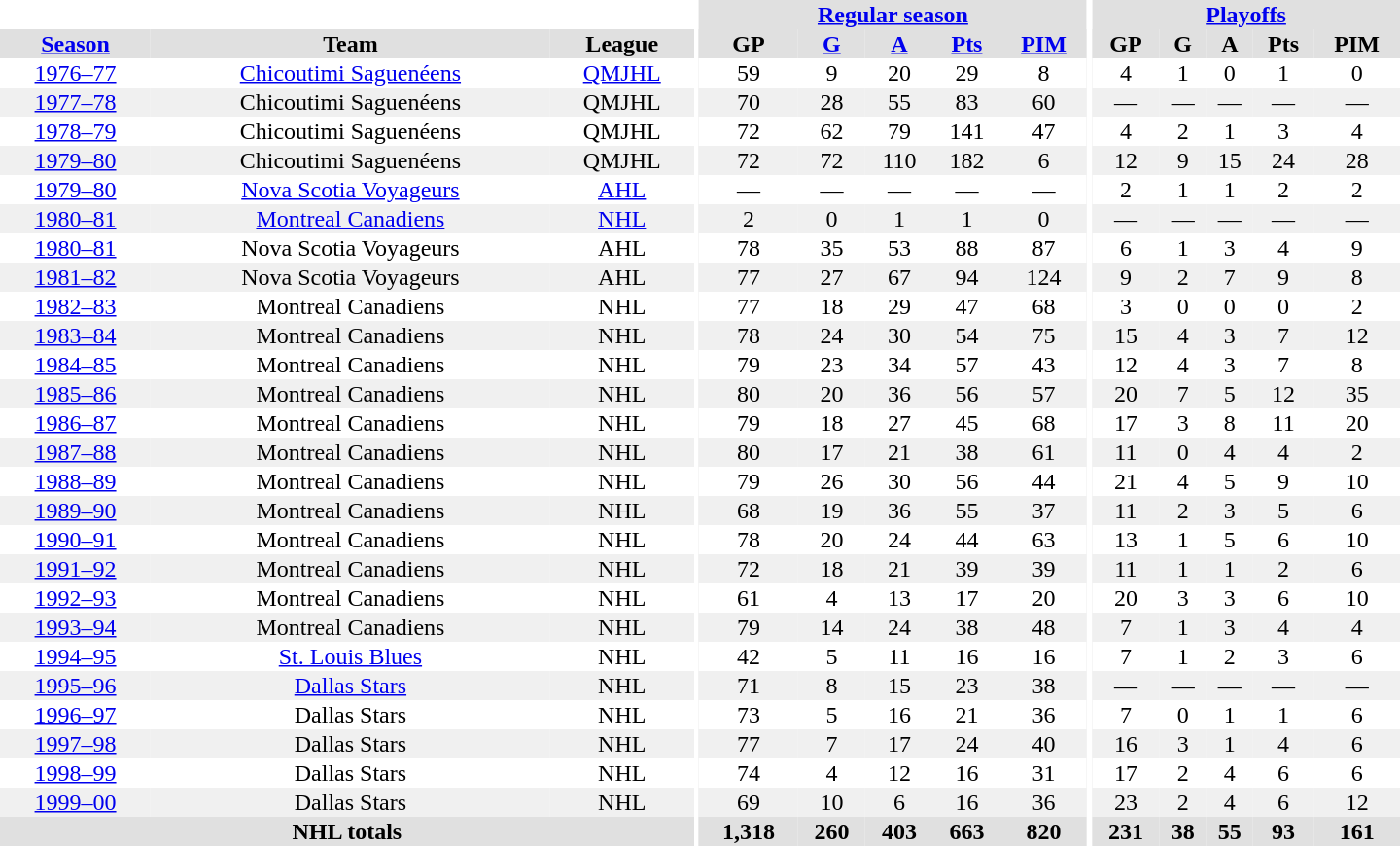<table border="0" cellpadding="1" cellspacing="0" style="text-align:center; width:60em">
<tr bgcolor="#e0e0e0">
<th colspan="3" bgcolor="#ffffff"></th>
<th rowspan="100" bgcolor="#ffffff"></th>
<th colspan="5"><a href='#'>Regular season</a></th>
<th rowspan="100" bgcolor="#ffffff"></th>
<th colspan="5"><a href='#'>Playoffs</a></th>
</tr>
<tr bgcolor="#e0e0e0">
<th><a href='#'>Season</a></th>
<th>Team</th>
<th>League</th>
<th>GP</th>
<th><a href='#'>G</a></th>
<th><a href='#'>A</a></th>
<th><a href='#'>Pts</a></th>
<th><a href='#'>PIM</a></th>
<th>GP</th>
<th>G</th>
<th>A</th>
<th>Pts</th>
<th>PIM</th>
</tr>
<tr>
<td><a href='#'>1976–77</a></td>
<td><a href='#'>Chicoutimi Saguenéens</a></td>
<td><a href='#'>QMJHL</a></td>
<td>59</td>
<td>9</td>
<td>20</td>
<td>29</td>
<td>8</td>
<td>4</td>
<td>1</td>
<td>0</td>
<td>1</td>
<td>0</td>
</tr>
<tr bgcolor="#f0f0f0">
<td><a href='#'>1977–78</a></td>
<td>Chicoutimi Saguenéens</td>
<td>QMJHL</td>
<td>70</td>
<td>28</td>
<td>55</td>
<td>83</td>
<td>60</td>
<td>—</td>
<td>—</td>
<td>—</td>
<td>—</td>
<td>—</td>
</tr>
<tr>
<td><a href='#'>1978–79</a></td>
<td>Chicoutimi Saguenéens</td>
<td>QMJHL</td>
<td>72</td>
<td>62</td>
<td>79</td>
<td>141</td>
<td>47</td>
<td>4</td>
<td>2</td>
<td>1</td>
<td>3</td>
<td>4</td>
</tr>
<tr bgcolor="#f0f0f0">
<td><a href='#'>1979–80</a></td>
<td>Chicoutimi Saguenéens</td>
<td>QMJHL</td>
<td>72</td>
<td>72</td>
<td>110</td>
<td>182</td>
<td>6</td>
<td>12</td>
<td>9</td>
<td>15</td>
<td>24</td>
<td>28</td>
</tr>
<tr>
<td><a href='#'>1979–80</a></td>
<td><a href='#'>Nova Scotia Voyageurs</a></td>
<td><a href='#'>AHL</a></td>
<td>—</td>
<td>—</td>
<td>—</td>
<td>—</td>
<td>—</td>
<td>2</td>
<td>1</td>
<td>1</td>
<td>2</td>
<td>2</td>
</tr>
<tr bgcolor="#f0f0f0">
<td><a href='#'>1980–81</a></td>
<td><a href='#'>Montreal Canadiens</a></td>
<td><a href='#'>NHL</a></td>
<td>2</td>
<td>0</td>
<td>1</td>
<td>1</td>
<td>0</td>
<td>—</td>
<td>—</td>
<td>—</td>
<td>—</td>
<td>—</td>
</tr>
<tr>
<td><a href='#'>1980–81</a></td>
<td>Nova Scotia Voyageurs</td>
<td>AHL</td>
<td>78</td>
<td>35</td>
<td>53</td>
<td>88</td>
<td>87</td>
<td>6</td>
<td>1</td>
<td>3</td>
<td>4</td>
<td>9</td>
</tr>
<tr bgcolor="#f0f0f0">
<td><a href='#'>1981–82</a></td>
<td>Nova Scotia Voyageurs</td>
<td>AHL</td>
<td>77</td>
<td>27</td>
<td>67</td>
<td>94</td>
<td>124</td>
<td>9</td>
<td>2</td>
<td>7</td>
<td>9</td>
<td>8</td>
</tr>
<tr>
<td><a href='#'>1982–83</a></td>
<td>Montreal Canadiens</td>
<td>NHL</td>
<td>77</td>
<td>18</td>
<td>29</td>
<td>47</td>
<td>68</td>
<td>3</td>
<td>0</td>
<td>0</td>
<td>0</td>
<td>2</td>
</tr>
<tr bgcolor="#f0f0f0">
<td><a href='#'>1983–84</a></td>
<td>Montreal Canadiens</td>
<td>NHL</td>
<td>78</td>
<td>24</td>
<td>30</td>
<td>54</td>
<td>75</td>
<td>15</td>
<td>4</td>
<td>3</td>
<td>7</td>
<td>12</td>
</tr>
<tr>
<td><a href='#'>1984–85</a></td>
<td>Montreal Canadiens</td>
<td>NHL</td>
<td>79</td>
<td>23</td>
<td>34</td>
<td>57</td>
<td>43</td>
<td>12</td>
<td>4</td>
<td>3</td>
<td>7</td>
<td>8</td>
</tr>
<tr bgcolor="#f0f0f0">
<td><a href='#'>1985–86</a></td>
<td>Montreal Canadiens</td>
<td>NHL</td>
<td>80</td>
<td>20</td>
<td>36</td>
<td>56</td>
<td>57</td>
<td>20</td>
<td>7</td>
<td>5</td>
<td>12</td>
<td>35</td>
</tr>
<tr>
<td><a href='#'>1986–87</a></td>
<td>Montreal Canadiens</td>
<td>NHL</td>
<td>79</td>
<td>18</td>
<td>27</td>
<td>45</td>
<td>68</td>
<td>17</td>
<td>3</td>
<td>8</td>
<td>11</td>
<td>20</td>
</tr>
<tr bgcolor="#f0f0f0">
<td><a href='#'>1987–88</a></td>
<td>Montreal Canadiens</td>
<td>NHL</td>
<td>80</td>
<td>17</td>
<td>21</td>
<td>38</td>
<td>61</td>
<td>11</td>
<td>0</td>
<td>4</td>
<td>4</td>
<td>2</td>
</tr>
<tr>
<td><a href='#'>1988–89</a></td>
<td>Montreal Canadiens</td>
<td>NHL</td>
<td>79</td>
<td>26</td>
<td>30</td>
<td>56</td>
<td>44</td>
<td>21</td>
<td>4</td>
<td>5</td>
<td>9</td>
<td>10</td>
</tr>
<tr bgcolor="#f0f0f0">
<td><a href='#'>1989–90</a></td>
<td>Montreal Canadiens</td>
<td>NHL</td>
<td>68</td>
<td>19</td>
<td>36</td>
<td>55</td>
<td>37</td>
<td>11</td>
<td>2</td>
<td>3</td>
<td>5</td>
<td>6</td>
</tr>
<tr>
<td><a href='#'>1990–91</a></td>
<td>Montreal Canadiens</td>
<td>NHL</td>
<td>78</td>
<td>20</td>
<td>24</td>
<td>44</td>
<td>63</td>
<td>13</td>
<td>1</td>
<td>5</td>
<td>6</td>
<td>10</td>
</tr>
<tr bgcolor="#f0f0f0">
<td><a href='#'>1991–92</a></td>
<td>Montreal Canadiens</td>
<td>NHL</td>
<td>72</td>
<td>18</td>
<td>21</td>
<td>39</td>
<td>39</td>
<td>11</td>
<td>1</td>
<td>1</td>
<td>2</td>
<td>6</td>
</tr>
<tr>
<td><a href='#'>1992–93</a></td>
<td>Montreal Canadiens</td>
<td>NHL</td>
<td>61</td>
<td>4</td>
<td>13</td>
<td>17</td>
<td>20</td>
<td>20</td>
<td>3</td>
<td>3</td>
<td>6</td>
<td>10</td>
</tr>
<tr bgcolor="#f0f0f0">
<td><a href='#'>1993–94</a></td>
<td>Montreal Canadiens</td>
<td>NHL</td>
<td>79</td>
<td>14</td>
<td>24</td>
<td>38</td>
<td>48</td>
<td>7</td>
<td>1</td>
<td>3</td>
<td>4</td>
<td>4</td>
</tr>
<tr>
<td><a href='#'>1994–95</a></td>
<td><a href='#'>St. Louis Blues</a></td>
<td>NHL</td>
<td>42</td>
<td>5</td>
<td>11</td>
<td>16</td>
<td>16</td>
<td>7</td>
<td>1</td>
<td>2</td>
<td>3</td>
<td>6</td>
</tr>
<tr bgcolor="#f0f0f0">
<td><a href='#'>1995–96</a></td>
<td><a href='#'>Dallas Stars</a></td>
<td>NHL</td>
<td>71</td>
<td>8</td>
<td>15</td>
<td>23</td>
<td>38</td>
<td>—</td>
<td>—</td>
<td>—</td>
<td>—</td>
<td>—</td>
</tr>
<tr>
<td><a href='#'>1996–97</a></td>
<td>Dallas Stars</td>
<td>NHL</td>
<td>73</td>
<td>5</td>
<td>16</td>
<td>21</td>
<td>36</td>
<td>7</td>
<td>0</td>
<td>1</td>
<td>1</td>
<td>6</td>
</tr>
<tr bgcolor="#f0f0f0">
<td><a href='#'>1997–98</a></td>
<td>Dallas Stars</td>
<td>NHL</td>
<td>77</td>
<td>7</td>
<td>17</td>
<td>24</td>
<td>40</td>
<td>16</td>
<td>3</td>
<td>1</td>
<td>4</td>
<td>6</td>
</tr>
<tr>
<td><a href='#'>1998–99</a></td>
<td>Dallas Stars</td>
<td>NHL</td>
<td>74</td>
<td>4</td>
<td>12</td>
<td>16</td>
<td>31</td>
<td>17</td>
<td>2</td>
<td>4</td>
<td>6</td>
<td>6</td>
</tr>
<tr bgcolor="#f0f0f0">
<td><a href='#'>1999–00</a></td>
<td>Dallas Stars</td>
<td>NHL</td>
<td>69</td>
<td>10</td>
<td>6</td>
<td>16</td>
<td>36</td>
<td>23</td>
<td>2</td>
<td>4</td>
<td>6</td>
<td>12</td>
</tr>
<tr bgcolor="#e0e0e0">
<th colspan="3">NHL totals</th>
<th>1,318</th>
<th>260</th>
<th>403</th>
<th>663</th>
<th>820</th>
<th>231</th>
<th>38</th>
<th>55</th>
<th>93</th>
<th>161</th>
</tr>
</table>
